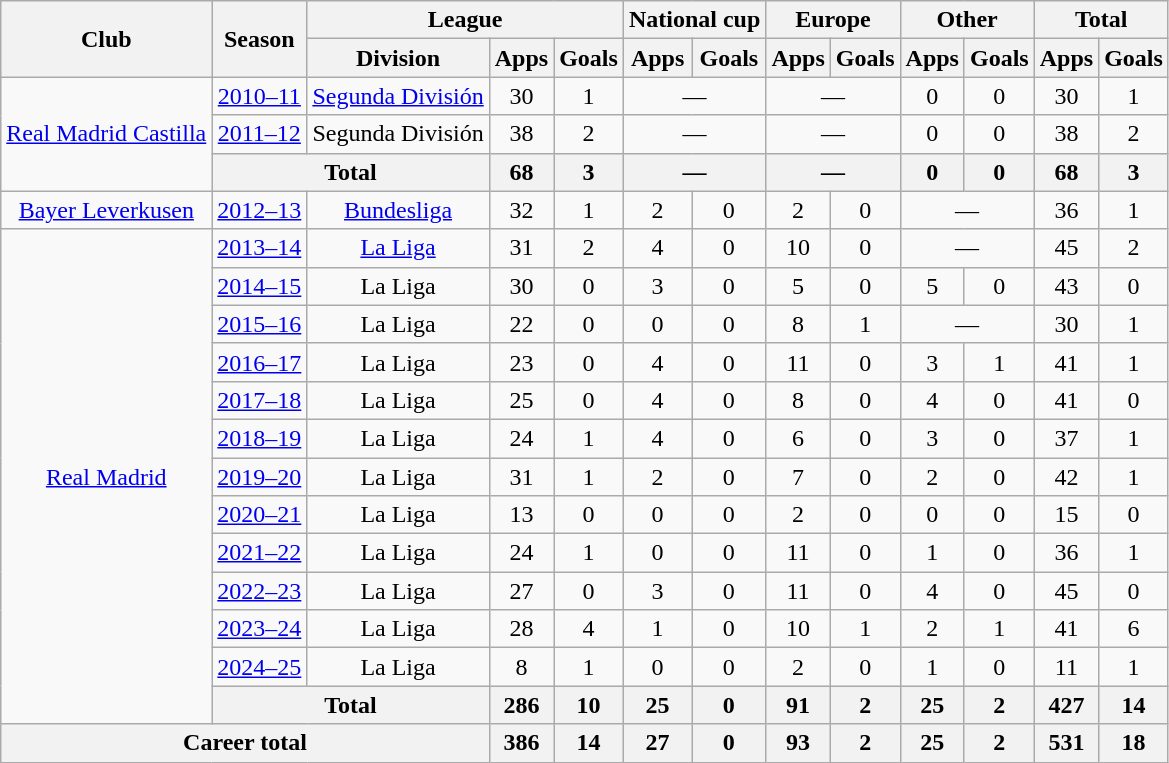<table class="wikitable" style="text-align:center">
<tr>
<th rowspan="2">Club</th>
<th rowspan="2">Season</th>
<th colspan="3">League</th>
<th colspan="2">National cup</th>
<th colspan="2">Europe</th>
<th colspan="2">Other</th>
<th colspan="2">Total</th>
</tr>
<tr>
<th>Division</th>
<th>Apps</th>
<th>Goals</th>
<th>Apps</th>
<th>Goals</th>
<th>Apps</th>
<th>Goals</th>
<th>Apps</th>
<th>Goals</th>
<th>Apps</th>
<th>Goals</th>
</tr>
<tr>
<td rowspan="3"><a href='#'>Real Madrid Castilla</a></td>
<td><a href='#'>2010–11</a></td>
<td><a href='#'>Segunda División</a></td>
<td>30</td>
<td>1</td>
<td colspan="2">—</td>
<td colspan="2">—</td>
<td>0</td>
<td>0</td>
<td>30</td>
<td>1</td>
</tr>
<tr>
<td><a href='#'>2011–12</a></td>
<td>Segunda División</td>
<td>38</td>
<td>2</td>
<td colspan="2">—</td>
<td colspan="2">—</td>
<td>0</td>
<td>0</td>
<td>38</td>
<td>2</td>
</tr>
<tr>
<th colspan="2">Total</th>
<th>68</th>
<th>3</th>
<th colspan="2">—</th>
<th colspan="2">—</th>
<th>0</th>
<th>0</th>
<th>68</th>
<th>3</th>
</tr>
<tr>
<td><a href='#'>Bayer Leverkusen</a></td>
<td><a href='#'>2012–13</a></td>
<td><a href='#'>Bundesliga</a></td>
<td>32</td>
<td>1</td>
<td>2</td>
<td>0</td>
<td>2</td>
<td>0</td>
<td colspan="2">—</td>
<td>36</td>
<td>1</td>
</tr>
<tr>
<td rowspan="13"><a href='#'>Real Madrid</a></td>
<td><a href='#'>2013–14</a></td>
<td><a href='#'>La Liga</a></td>
<td>31</td>
<td>2</td>
<td>4</td>
<td>0</td>
<td>10</td>
<td>0</td>
<td colspan="2">—</td>
<td>45</td>
<td>2</td>
</tr>
<tr>
<td><a href='#'>2014–15</a></td>
<td>La Liga</td>
<td>30</td>
<td>0</td>
<td>3</td>
<td>0</td>
<td>5</td>
<td>0</td>
<td>5</td>
<td>0</td>
<td>43</td>
<td>0</td>
</tr>
<tr>
<td><a href='#'>2015–16</a></td>
<td>La Liga</td>
<td>22</td>
<td>0</td>
<td>0</td>
<td>0</td>
<td>8</td>
<td>1</td>
<td colspan="2">—</td>
<td>30</td>
<td>1</td>
</tr>
<tr>
<td><a href='#'>2016–17</a></td>
<td>La Liga</td>
<td>23</td>
<td>0</td>
<td>4</td>
<td>0</td>
<td>11</td>
<td>0</td>
<td>3</td>
<td>1</td>
<td>41</td>
<td>1</td>
</tr>
<tr>
<td><a href='#'>2017–18</a></td>
<td>La Liga</td>
<td>25</td>
<td>0</td>
<td>4</td>
<td>0</td>
<td>8</td>
<td>0</td>
<td>4</td>
<td>0</td>
<td>41</td>
<td>0</td>
</tr>
<tr>
<td><a href='#'>2018–19</a></td>
<td>La Liga</td>
<td>24</td>
<td>1</td>
<td>4</td>
<td>0</td>
<td>6</td>
<td>0</td>
<td>3</td>
<td>0</td>
<td>37</td>
<td>1</td>
</tr>
<tr>
<td><a href='#'>2019–20</a></td>
<td>La Liga</td>
<td>31</td>
<td>1</td>
<td>2</td>
<td>0</td>
<td>7</td>
<td>0</td>
<td>2</td>
<td>0</td>
<td>42</td>
<td>1</td>
</tr>
<tr>
<td><a href='#'>2020–21</a></td>
<td>La Liga</td>
<td>13</td>
<td>0</td>
<td>0</td>
<td>0</td>
<td>2</td>
<td>0</td>
<td>0</td>
<td>0</td>
<td>15</td>
<td>0</td>
</tr>
<tr>
<td><a href='#'>2021–22</a></td>
<td>La Liga</td>
<td>24</td>
<td>1</td>
<td>0</td>
<td>0</td>
<td>11</td>
<td>0</td>
<td>1</td>
<td>0</td>
<td>36</td>
<td>1</td>
</tr>
<tr>
<td><a href='#'>2022–23</a></td>
<td>La Liga</td>
<td>27</td>
<td>0</td>
<td>3</td>
<td>0</td>
<td>11</td>
<td>0</td>
<td>4</td>
<td>0</td>
<td>45</td>
<td>0</td>
</tr>
<tr>
<td><a href='#'>2023–24</a></td>
<td>La Liga</td>
<td>28</td>
<td>4</td>
<td>1</td>
<td>0</td>
<td>10</td>
<td>1</td>
<td>2</td>
<td>1</td>
<td>41</td>
<td>6</td>
</tr>
<tr>
<td><a href='#'>2024–25</a></td>
<td>La Liga</td>
<td>8</td>
<td>1</td>
<td>0</td>
<td>0</td>
<td>2</td>
<td>0</td>
<td>1</td>
<td>0</td>
<td>11</td>
<td>1</td>
</tr>
<tr>
<th colspan="2">Total</th>
<th>286</th>
<th>10</th>
<th>25</th>
<th>0</th>
<th>91</th>
<th>2</th>
<th>25</th>
<th>2</th>
<th>427</th>
<th>14</th>
</tr>
<tr>
<th colspan="3">Career total</th>
<th>386</th>
<th>14</th>
<th>27</th>
<th>0</th>
<th>93</th>
<th>2</th>
<th>25</th>
<th>2</th>
<th>531</th>
<th>18</th>
</tr>
</table>
